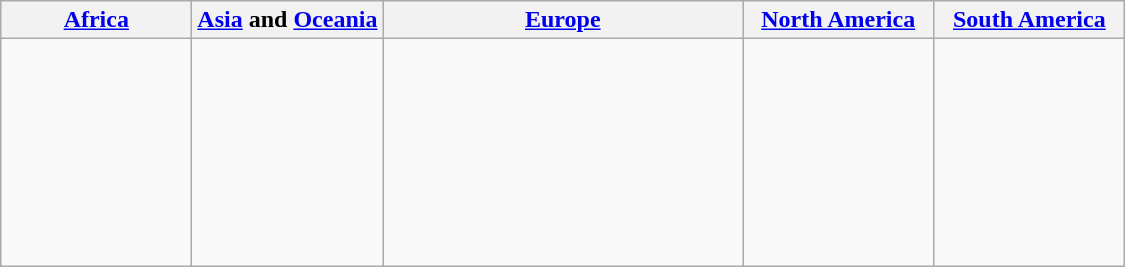<table class="wikitable">
<tr>
<th width=17%><a href='#'>Africa</a></th>
<th width=17%><a href='#'>Asia</a> and <a href='#'>Oceania</a></th>
<th width=32%><a href='#'>Europe</a></th>
<th width=17%><a href='#'>North America</a></th>
<th width=17%><a href='#'>South America</a></th>
</tr>
<tr style="vertical-align:top">
<td><br></td>
<td><br><br>
</td>
<td><br>

<br>
<br>
<br>
<br>


<br>
<br>
<br>

</td>
<td><br><br>
</td>
<td><br><br>
</td>
</tr>
</table>
